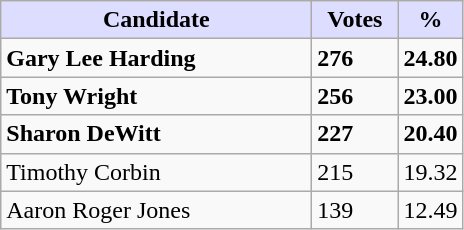<table class="wikitable">
<tr>
<th style="background:#ddf; width:200px;">Candidate</th>
<th style="background:#ddf; width:50px;">Votes</th>
<th style="background:#ddf; width:30px;">%</th>
</tr>
<tr>
<td><strong>Gary Lee Harding</strong></td>
<td><strong>276</strong></td>
<td><strong>24.80</strong></td>
</tr>
<tr>
<td><strong>Tony Wright</strong></td>
<td><strong>256</strong></td>
<td><strong>23.00</strong></td>
</tr>
<tr>
<td><strong>Sharon DeWitt</strong></td>
<td><strong>227</strong></td>
<td><strong>20.40</strong></td>
</tr>
<tr>
<td>Timothy Corbin</td>
<td>215</td>
<td>19.32</td>
</tr>
<tr>
<td>Aaron Roger Jones</td>
<td>139</td>
<td>12.49</td>
</tr>
</table>
